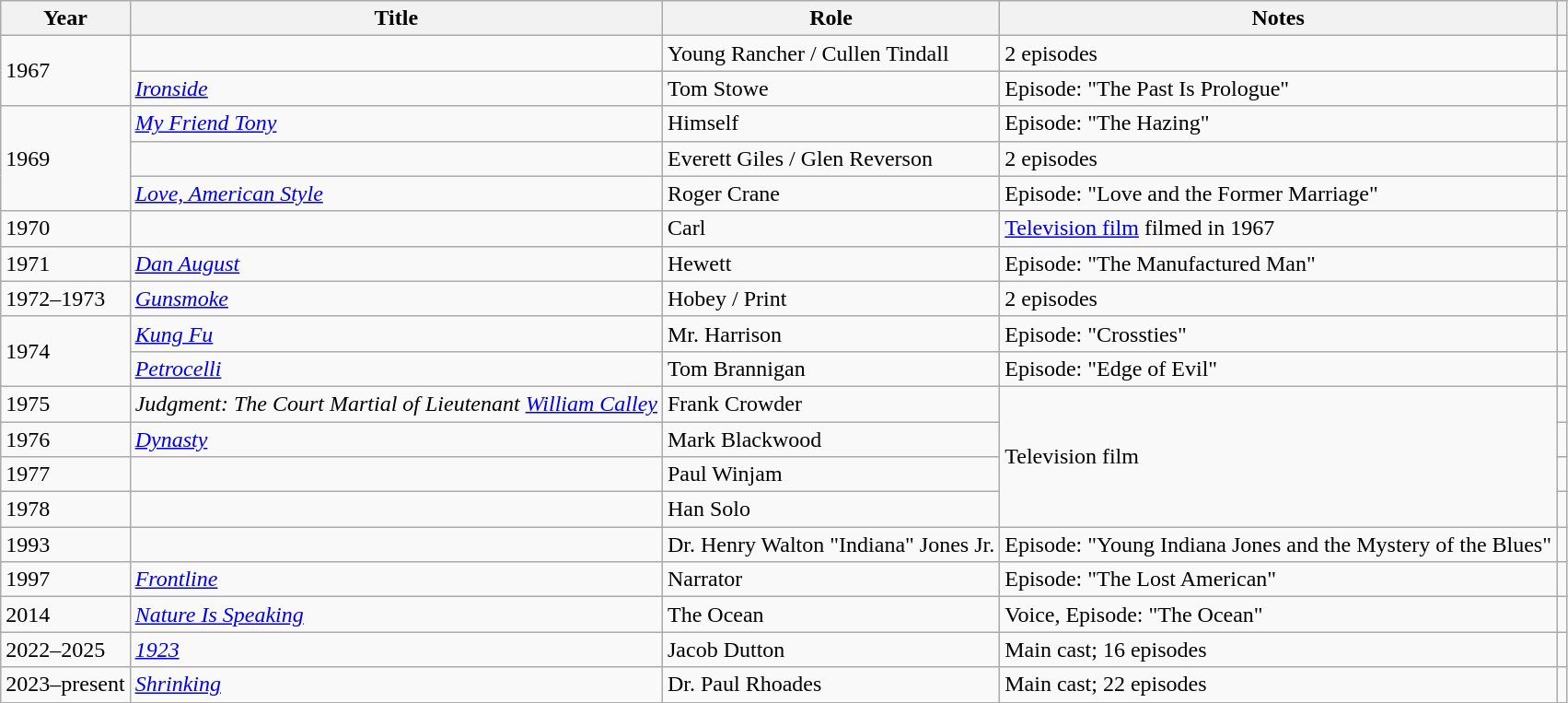<table class="wikitable sortable plainrowheaders">
<tr>
<th scope="col">Year</th>
<th scope="col">Title</th>
<th scope="col">Role</th>
<th scope="col" class="unsortable">Notes</th>
<th scope="col" class="unsortable"></th>
</tr>
<tr>
<td rowspan="2">1967</td>
<td></td>
<td>Young Rancher / Cullen Tindall</td>
<td>2 episodes</td>
<td></td>
</tr>
<tr>
<td><em><a href='#'>Ironside</a></em></td>
<td>Tom Stowe</td>
<td>Episode: "The Past Is Prologue"</td>
<td></td>
</tr>
<tr>
<td rowspan="3">1969</td>
<td><em><a href='#'>My Friend Tony</a></em></td>
<td>Himself</td>
<td>Episode: "The Hazing"</td>
<td></td>
</tr>
<tr>
<td></td>
<td>Everett Giles / Glen Reverson</td>
<td>2 episodes</td>
<td></td>
</tr>
<tr>
<td><em><a href='#'>Love, American Style</a></em></td>
<td>Roger Crane</td>
<td>Episode: "Love and the Former Marriage"</td>
<td></td>
</tr>
<tr>
<td>1970</td>
<td></td>
<td>Carl</td>
<td><a href='#'>Television film</a> filmed in 1967</td>
<td></td>
</tr>
<tr>
<td>1971</td>
<td><em><a href='#'>Dan August</a></em></td>
<td>Hewett</td>
<td>Episode: "The Manufactured Man"</td>
<td></td>
</tr>
<tr>
<td>1972–1973</td>
<td><em><a href='#'>Gunsmoke</a></em></td>
<td>Hobey / Print</td>
<td>2 episodes</td>
<td></td>
</tr>
<tr>
<td rowspan="2">1974</td>
<td><em><a href='#'>Kung Fu</a></em></td>
<td>Mr. Harrison</td>
<td>Episode: "Crossties"</td>
<td></td>
</tr>
<tr>
<td><em><a href='#'>Petrocelli</a></em></td>
<td>Tom Brannigan</td>
<td>Episode: "Edge of Evil"</td>
<td></td>
</tr>
<tr>
<td>1975</td>
<td><em>Judgment: The Court Martial of Lieutenant <a href='#'>William Calley</a></em></td>
<td>Frank Crowder</td>
<td rowspan="4">Television film</td>
<td style="text-align:center;"></td>
</tr>
<tr>
<td>1976</td>
<td><em><a href='#'>Dynasty</a></em></td>
<td>Mark Blackwood</td>
<td></td>
</tr>
<tr>
<td>1977</td>
<td></td>
<td>Paul Winjam</td>
<td></td>
</tr>
<tr>
<td>1978</td>
<td></td>
<td>Han Solo</td>
<td></td>
</tr>
<tr>
<td>1993</td>
<td></td>
<td>Dr. Henry Walton "Indiana" Jones Jr.</td>
<td>Episode: "Young Indiana Jones and the Mystery of the Blues"</td>
<td></td>
</tr>
<tr>
<td>1997</td>
<td><em><a href='#'>Frontline</a></em></td>
<td>Narrator</td>
<td>Episode: "The Lost American"</td>
<td></td>
</tr>
<tr>
<td>2014</td>
<td><em><a href='#'>Nature Is Speaking</a></em></td>
<td>The Ocean</td>
<td>Voice, Episode: "The Ocean"</td>
<td></td>
</tr>
<tr>
<td>2022–2025</td>
<td><em><a href='#'>1923</a></em></td>
<td>Jacob Dutton</td>
<td>Main cast; 16 episodes</td>
<td></td>
</tr>
<tr>
<td>2023–present</td>
<td><em><a href='#'>Shrinking</a></em></td>
<td>Dr. Paul Rhoades</td>
<td>Main cast; 22 episodes</td>
<td></td>
</tr>
</table>
